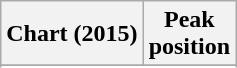<table class="wikitable plainrowheaders sortable" style="text-align:center">
<tr>
<th scope="col">Chart (2015)</th>
<th scope="col">Peak<br>position</th>
</tr>
<tr>
</tr>
<tr>
</tr>
<tr>
</tr>
</table>
